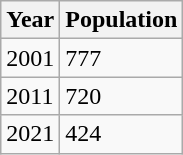<table class="wikitable">
<tr>
<th>Year</th>
<th>Population</th>
</tr>
<tr>
<td>2001</td>
<td>777</td>
</tr>
<tr>
<td>2011</td>
<td>720</td>
</tr>
<tr>
<td>2021</td>
<td>424</td>
</tr>
</table>
